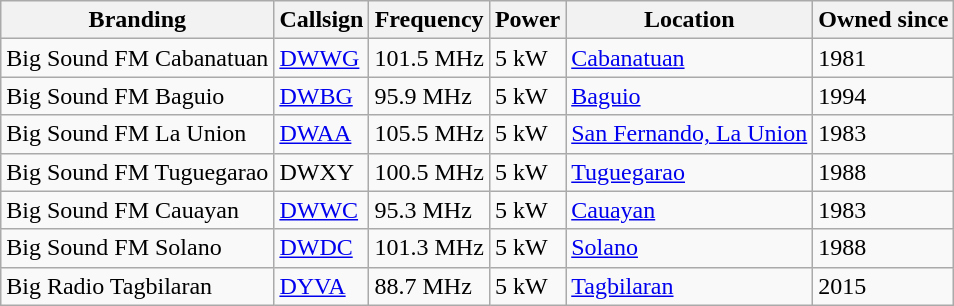<table class="wikitable">
<tr>
<th>Branding</th>
<th>Callsign</th>
<th>Frequency</th>
<th>Power</th>
<th>Location</th>
<th>Owned since</th>
</tr>
<tr>
<td>Big Sound FM Cabanatuan</td>
<td><a href='#'>DWWG</a></td>
<td>101.5 MHz</td>
<td>5 kW</td>
<td><a href='#'>Cabanatuan</a></td>
<td>1981</td>
</tr>
<tr>
<td>Big Sound FM Baguio</td>
<td><a href='#'>DWBG</a></td>
<td>95.9 MHz</td>
<td>5 kW</td>
<td><a href='#'>Baguio</a></td>
<td>1994</td>
</tr>
<tr>
<td>Big Sound FM La Union</td>
<td><a href='#'>DWAA</a></td>
<td>105.5 MHz</td>
<td>5 kW</td>
<td><a href='#'>San Fernando, La Union</a></td>
<td>1983</td>
</tr>
<tr>
<td>Big Sound FM Tuguegarao</td>
<td>DWXY</td>
<td>100.5 MHz</td>
<td>5 kW</td>
<td><a href='#'>Tuguegarao</a></td>
<td>1988</td>
</tr>
<tr>
<td>Big Sound FM Cauayan</td>
<td><a href='#'>DWWC</a></td>
<td>95.3 MHz</td>
<td>5 kW</td>
<td><a href='#'>Cauayan</a></td>
<td>1983</td>
</tr>
<tr>
<td>Big Sound FM Solano</td>
<td><a href='#'>DWDC</a></td>
<td>101.3 MHz</td>
<td>5 kW</td>
<td><a href='#'>Solano</a></td>
<td>1988</td>
</tr>
<tr>
<td>Big Radio Tagbilaran</td>
<td><a href='#'>DYVA</a></td>
<td>88.7 MHz</td>
<td>5 kW</td>
<td><a href='#'>Tagbilaran</a></td>
<td>2015</td>
</tr>
</table>
